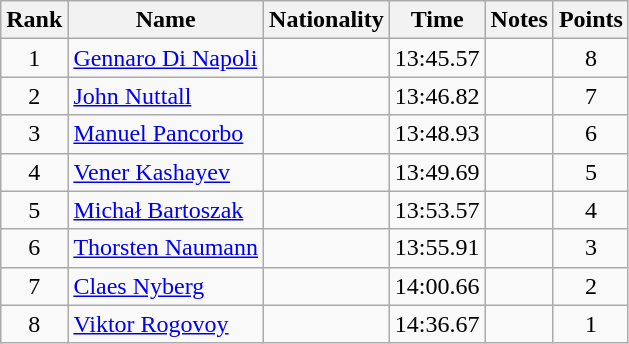<table class="wikitable sortable" style="text-align:center">
<tr>
<th>Rank</th>
<th>Name</th>
<th>Nationality</th>
<th>Time</th>
<th>Notes</th>
<th>Points</th>
</tr>
<tr>
<td>1</td>
<td align=left><a href='#'>Gennaro Di Napoli</a></td>
<td align=left></td>
<td>13:45.57</td>
<td></td>
<td>8</td>
</tr>
<tr>
<td>2</td>
<td align=left><a href='#'>John Nuttall</a></td>
<td align=left></td>
<td>13:46.82</td>
<td></td>
<td>7</td>
</tr>
<tr>
<td>3</td>
<td align=left><a href='#'>Manuel Pancorbo</a></td>
<td align=left></td>
<td>13:48.93</td>
<td></td>
<td>6</td>
</tr>
<tr>
<td>4</td>
<td align=left><a href='#'>Vener Kashayev</a></td>
<td align=left></td>
<td>13:49.69</td>
<td></td>
<td>5</td>
</tr>
<tr>
<td>5</td>
<td align=left><a href='#'>Michał Bartoszak</a></td>
<td align=left></td>
<td>13:53.57</td>
<td></td>
<td>4</td>
</tr>
<tr>
<td>6</td>
<td align=left><a href='#'>Thorsten Naumann</a></td>
<td align=left></td>
<td>13:55.91</td>
<td></td>
<td>3</td>
</tr>
<tr>
<td>7</td>
<td align=left><a href='#'>Claes Nyberg</a></td>
<td align=left></td>
<td>14:00.66</td>
<td></td>
<td>2</td>
</tr>
<tr>
<td>8</td>
<td align=left><a href='#'>Viktor Rogovoy</a></td>
<td align=left></td>
<td>14:36.67</td>
<td></td>
<td>1</td>
</tr>
</table>
